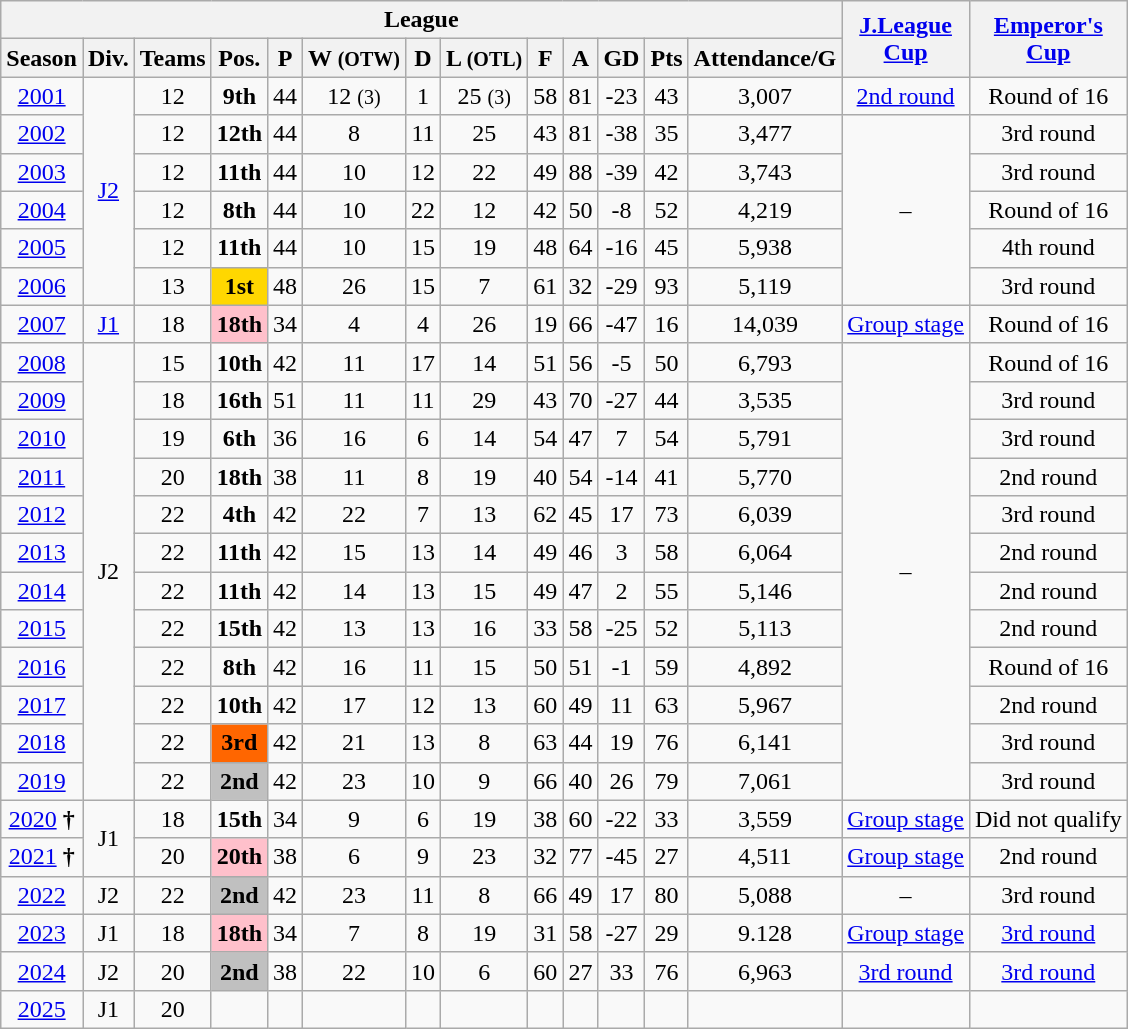<table class="wikitable" style="text-align: center;">
<tr>
<th colspan="13">League</th>
<th rowspan="2"><a href='#'>J.League<br>Cup</a></th>
<th rowspan="2"><a href='#'>Emperor's<br>Cup</a></th>
</tr>
<tr>
<th>Season</th>
<th>Div.</th>
<th>Teams</th>
<th>Pos.</th>
<th>P</th>
<th>W <small>(OTW)</small></th>
<th>D</th>
<th>L <small>(OTL)</small></th>
<th>F</th>
<th>A</th>
<th>GD</th>
<th>Pts</th>
<th>Attendance/G</th>
</tr>
<tr>
<td><a href='#'>2001</a></td>
<td rowspan="6"><a href='#'>J2</a></td>
<td>12</td>
<td><strong>9th</strong></td>
<td>44</td>
<td>12 <small>(3)</small></td>
<td>1</td>
<td>25 <small>(3)</small></td>
<td>58</td>
<td>81</td>
<td>-23</td>
<td>43</td>
<td>3,007</td>
<td><a href='#'>2nd round</a></td>
<td>Round of 16</td>
</tr>
<tr>
<td><a href='#'>2002</a></td>
<td>12</td>
<td><strong>12th</strong></td>
<td>44</td>
<td>8</td>
<td>11</td>
<td>25</td>
<td>43</td>
<td>81</td>
<td>-38</td>
<td>35</td>
<td>3,477</td>
<td rowspan="5">–</td>
<td>3rd round</td>
</tr>
<tr>
<td><a href='#'>2003</a></td>
<td>12</td>
<td><strong>11th</strong></td>
<td>44</td>
<td>10</td>
<td>12</td>
<td>22</td>
<td>49</td>
<td>88</td>
<td>-39</td>
<td>42</td>
<td>3,743</td>
<td>3rd round</td>
</tr>
<tr>
<td><a href='#'>2004</a></td>
<td>12</td>
<td><strong>8th</strong></td>
<td>44</td>
<td>10</td>
<td>22</td>
<td>12</td>
<td>42</td>
<td>50</td>
<td>-8</td>
<td>52</td>
<td>4,219</td>
<td>Round of 16</td>
</tr>
<tr>
<td><a href='#'>2005</a></td>
<td>12</td>
<td><strong>11th</strong></td>
<td>44</td>
<td>10</td>
<td>15</td>
<td>19</td>
<td>48</td>
<td>64</td>
<td>-16</td>
<td>45</td>
<td>5,938</td>
<td>4th round</td>
</tr>
<tr>
<td><a href='#'>2006</a></td>
<td>13</td>
<td bgcolor="gold"><strong>1st</strong></td>
<td>48</td>
<td>26</td>
<td>15</td>
<td>7</td>
<td>61</td>
<td>32</td>
<td>-29</td>
<td>93</td>
<td>5,119</td>
<td>3rd round</td>
</tr>
<tr>
<td><a href='#'>2007</a></td>
<td><a href='#'>J1</a></td>
<td>18</td>
<td bgcolor="pink"><strong>18th</strong></td>
<td>34</td>
<td>4</td>
<td>4</td>
<td>26</td>
<td>19</td>
<td>66</td>
<td>-47</td>
<td>16</td>
<td>14,039</td>
<td><a href='#'>Group stage</a></td>
<td>Round of 16</td>
</tr>
<tr>
<td><a href='#'>2008</a></td>
<td rowspan="12">J2</td>
<td>15</td>
<td><strong>10th</strong></td>
<td>42</td>
<td>11</td>
<td>17</td>
<td>14</td>
<td>51</td>
<td>56</td>
<td>-5</td>
<td>50</td>
<td>6,793</td>
<td rowspan="12">–</td>
<td>Round of 16</td>
</tr>
<tr>
<td><a href='#'>2009</a></td>
<td>18</td>
<td><strong>16th</strong></td>
<td>51</td>
<td>11</td>
<td>11</td>
<td>29</td>
<td>43</td>
<td>70</td>
<td>-27</td>
<td>44</td>
<td>3,535</td>
<td>3rd round</td>
</tr>
<tr>
<td><a href='#'>2010</a></td>
<td>19</td>
<td><strong>6th</strong></td>
<td>36</td>
<td>16</td>
<td>6</td>
<td>14</td>
<td>54</td>
<td>47</td>
<td>7</td>
<td>54</td>
<td>5,791</td>
<td>3rd round</td>
</tr>
<tr>
<td><a href='#'>2011</a></td>
<td>20</td>
<td><strong>18th</strong></td>
<td>38</td>
<td>11</td>
<td>8</td>
<td>19</td>
<td>40</td>
<td>54</td>
<td>-14</td>
<td>41</td>
<td>5,770</td>
<td>2nd round</td>
</tr>
<tr>
<td><a href='#'>2012</a></td>
<td>22</td>
<td><strong>4th</strong></td>
<td>42</td>
<td>22</td>
<td>7</td>
<td>13</td>
<td>62</td>
<td>45</td>
<td>17</td>
<td>73</td>
<td>6,039</td>
<td>3rd round</td>
</tr>
<tr>
<td><a href='#'>2013</a></td>
<td>22</td>
<td><strong>11th</strong></td>
<td>42</td>
<td>15</td>
<td>13</td>
<td>14</td>
<td>49</td>
<td>46</td>
<td>3</td>
<td>58</td>
<td>6,064</td>
<td>2nd round</td>
</tr>
<tr>
<td><a href='#'>2014</a></td>
<td>22</td>
<td><strong>11th</strong></td>
<td>42</td>
<td>14</td>
<td>13</td>
<td>15</td>
<td>49</td>
<td>47</td>
<td>2</td>
<td>55</td>
<td>5,146</td>
<td>2nd round</td>
</tr>
<tr>
<td><a href='#'>2015</a></td>
<td>22</td>
<td><strong>15th</strong></td>
<td>42</td>
<td>13</td>
<td>13</td>
<td>16</td>
<td>33</td>
<td>58</td>
<td>-25</td>
<td>52</td>
<td>5,113</td>
<td>2nd round</td>
</tr>
<tr>
<td><a href='#'>2016</a></td>
<td>22</td>
<td><strong>8th</strong></td>
<td>42</td>
<td>16</td>
<td>11</td>
<td>15</td>
<td>50</td>
<td>51</td>
<td>-1</td>
<td>59</td>
<td>4,892</td>
<td>Round of 16</td>
</tr>
<tr>
<td><a href='#'>2017</a></td>
<td>22</td>
<td><strong>10th</strong></td>
<td>42</td>
<td>17</td>
<td>12</td>
<td>13</td>
<td>60</td>
<td>49</td>
<td>11</td>
<td>63</td>
<td>5,967</td>
<td>2nd round</td>
</tr>
<tr>
<td><a href='#'>2018</a></td>
<td>22</td>
<td bgcolor="ff6600"><strong>3rd</strong></td>
<td>42</td>
<td>21</td>
<td>13</td>
<td>8</td>
<td>63</td>
<td>44</td>
<td>19</td>
<td>76</td>
<td>6,141</td>
<td>3rd round</td>
</tr>
<tr>
<td><a href='#'>2019</a></td>
<td>22</td>
<td bgcolor="silver"><strong>2nd</strong></td>
<td>42</td>
<td>23</td>
<td>10</td>
<td>9</td>
<td>66</td>
<td>40</td>
<td>26</td>
<td>79</td>
<td>7,061</td>
<td>3rd round</td>
</tr>
<tr>
<td><a href='#'>2020</a> <strong>†</strong></td>
<td rowspan="2">J1</td>
<td>18</td>
<td><strong>15th</strong></td>
<td>34</td>
<td>9</td>
<td>6</td>
<td>19</td>
<td>38</td>
<td>60</td>
<td>-22</td>
<td>33</td>
<td>3,559</td>
<td><a href='#'>Group stage</a></td>
<td>Did not qualify</td>
</tr>
<tr>
<td><a href='#'>2021</a> <strong>†</strong></td>
<td>20</td>
<td bgcolor="pink"><strong>20th</strong></td>
<td>38</td>
<td>6</td>
<td>9</td>
<td>23</td>
<td>32</td>
<td>77</td>
<td>-45</td>
<td>27</td>
<td>4,511</td>
<td><a href='#'>Group stage</a></td>
<td>2nd round</td>
</tr>
<tr>
<td><a href='#'>2022</a></td>
<td>J2</td>
<td>22</td>
<td bgcolor="silver"><strong>2nd</strong></td>
<td>42</td>
<td>23</td>
<td>11</td>
<td>8</td>
<td>66</td>
<td>49</td>
<td>17</td>
<td>80</td>
<td>5,088</td>
<td>–</td>
<td>3rd round</td>
</tr>
<tr>
<td><a href='#'>2023</a></td>
<td>J1</td>
<td>18</td>
<td bgcolor="pink"><strong>18th</strong></td>
<td>34</td>
<td>7</td>
<td>8</td>
<td>19</td>
<td>31</td>
<td>58</td>
<td>-27</td>
<td>29</td>
<td>9.128</td>
<td><a href='#'>Group stage</a></td>
<td><a href='#'>3rd round</a></td>
</tr>
<tr>
<td><a href='#'>2024</a></td>
<td>J2</td>
<td>20</td>
<td bgcolor="silver"><strong>2nd</strong></td>
<td>38</td>
<td>22</td>
<td>10</td>
<td>6</td>
<td>60</td>
<td>27</td>
<td>33</td>
<td>76</td>
<td>6,963</td>
<td><a href='#'>3rd round</a></td>
<td><a href='#'>3rd round</a></td>
</tr>
<tr>
<td><a href='#'>2025</a></td>
<td>J1</td>
<td>20</td>
<td></td>
<td></td>
<td></td>
<td></td>
<td></td>
<td></td>
<td></td>
<td></td>
<td></td>
<td></td>
<td></td>
<td></td>
</tr>
</table>
